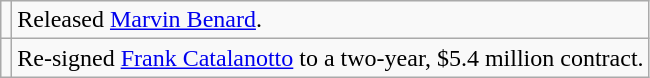<table class="wikitable">
<tr>
<td></td>
<td>Released <a href='#'>Marvin Benard</a>.</td>
</tr>
<tr>
<td></td>
<td>Re-signed <a href='#'>Frank Catalanotto</a> to a two-year, $5.4 million contract.</td>
</tr>
</table>
